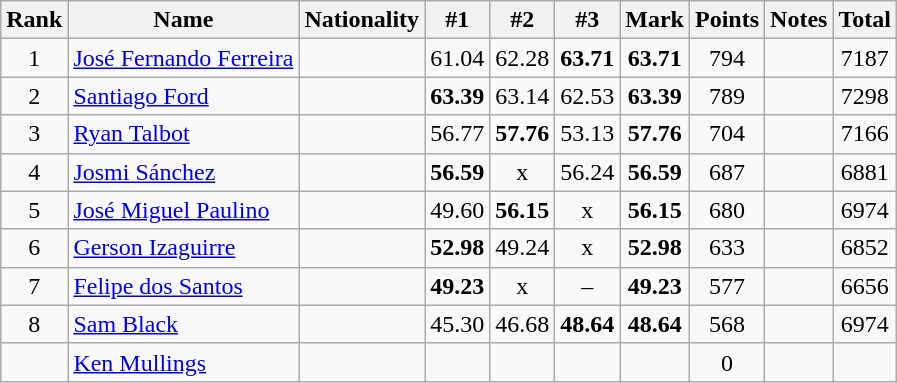<table class="wikitable sortable" style="text-align:center">
<tr>
<th>Rank</th>
<th>Name</th>
<th>Nationality</th>
<th>#1</th>
<th>#2</th>
<th>#3</th>
<th>Mark</th>
<th>Points</th>
<th>Notes</th>
<th>Total</th>
</tr>
<tr>
<td>1</td>
<td align=left><a href='#'>José Fernando Ferreira</a></td>
<td align=left></td>
<td>61.04</td>
<td>62.28</td>
<td><strong>63.71</strong></td>
<td><strong>63.71</strong></td>
<td>794</td>
<td></td>
<td>7187</td>
</tr>
<tr>
<td>2</td>
<td align=left><a href='#'>Santiago Ford</a></td>
<td align=left></td>
<td><strong>63.39</strong></td>
<td>63.14</td>
<td>62.53</td>
<td><strong>63.39</strong></td>
<td>789</td>
<td></td>
<td>7298</td>
</tr>
<tr>
<td>3</td>
<td align=left><a href='#'>Ryan Talbot</a></td>
<td align=left></td>
<td>56.77</td>
<td><strong>57.76</strong></td>
<td>53.13</td>
<td><strong>57.76</strong></td>
<td>704</td>
<td></td>
<td>7166</td>
</tr>
<tr>
<td>4</td>
<td align=left><a href='#'>Josmi Sánchez</a></td>
<td align=left></td>
<td><strong>56.59</strong></td>
<td>x</td>
<td>56.24</td>
<td><strong>56.59</strong></td>
<td>687</td>
<td></td>
<td>6881</td>
</tr>
<tr>
<td>5</td>
<td align=left><a href='#'>José Miguel Paulino</a></td>
<td align=left></td>
<td>49.60</td>
<td><strong>56.15</strong></td>
<td>x</td>
<td><strong>56.15</strong></td>
<td>680</td>
<td></td>
<td>6974</td>
</tr>
<tr>
<td>6</td>
<td align=left><a href='#'>Gerson Izaguirre</a></td>
<td align=left></td>
<td><strong>52.98</strong></td>
<td>49.24</td>
<td>x</td>
<td><strong>52.98</strong></td>
<td>633</td>
<td></td>
<td>6852</td>
</tr>
<tr>
<td>7</td>
<td align=left><a href='#'>Felipe dos Santos</a></td>
<td align=left></td>
<td><strong>49.23</strong></td>
<td>x</td>
<td>–</td>
<td><strong>49.23</strong></td>
<td>577</td>
<td></td>
<td>6656</td>
</tr>
<tr>
<td>8</td>
<td align=left><a href='#'>Sam Black</a></td>
<td align=left></td>
<td>45.30</td>
<td>46.68</td>
<td><strong>48.64</strong></td>
<td><strong>48.64</strong></td>
<td>568</td>
<td></td>
<td>6974</td>
</tr>
<tr>
<td></td>
<td align=left><a href='#'>Ken Mullings</a></td>
<td align=left></td>
<td></td>
<td></td>
<td></td>
<td><strong></strong></td>
<td>0</td>
<td></td>
<td></td>
</tr>
</table>
